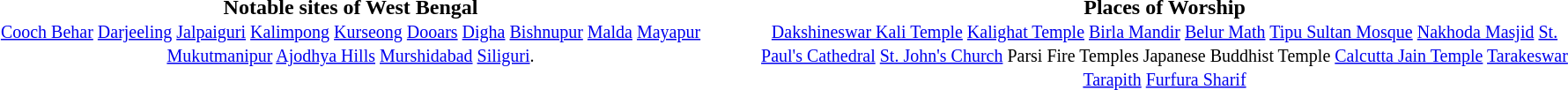<table style="width:100%; margin:0;">
<tr valign="top">
<td style="padding-left: 1em; text-align: center; width: 25%; "><br><strong>Notable sites of West Bengal</strong><br>
<small><a href='#'>Cooch Behar</a> <a href='#'>Darjeeling</a> <a href='#'>Jalpaiguri</a> <a href='#'>Kalimpong</a> <a href='#'>Kurseong</a> <a href='#'>Dooars</a> <a href='#'>Digha</a> <a href='#'>Bishnupur</a> <a href='#'>Malda</a> <a href='#'>Mayapur</a> <a href='#'>Mukutmanipur</a> <a href='#'>Ajodhya Hills</a> <a href='#'>Murshidabad</a> <a href='#'>Siliguri</a>.</small></td>
<td style="padding-right: 1em; text-align: center; width: 25%; "><br><strong>Places of Worship</strong><br>
<small><a href='#'>Dakshineswar Kali Temple</a> <a href='#'>Kalighat Temple</a> <a href='#'>Birla Mandir</a> <a href='#'>Belur Math</a> <a href='#'>Tipu Sultan Mosque</a> <a href='#'>Nakhoda Masjid</a> <a href='#'>St. Paul's Cathedral</a> <a href='#'>St. John's Church</a> Parsi Fire Temples Japanese Buddhist Temple <a href='#'>Calcutta Jain Temple</a> <a href='#'>Tarakeswar</a> <a href='#'>Tarapith</a> <a href='#'>Furfura Sharif</a></small></td>
</tr>
</table>
